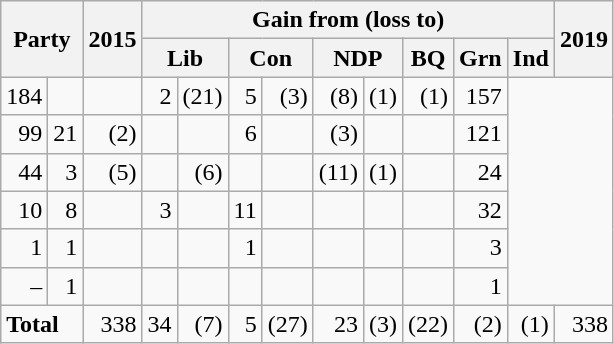<table class="wikitable" style="text-align:right">
<tr>
<th rowspan="2" colspan="2">Party</th>
<th rowspan="2">2015</th>
<th colspan="9">Gain from (loss to)</th>
<th rowspan="2">2019</th>
</tr>
<tr>
<th colspan="2">Lib</th>
<th colspan="2">Con</th>
<th colspan="2">NDP</th>
<th>BQ</th>
<th>Grn</th>
<th>Ind</th>
</tr>
<tr>
<td>184</td>
<td></td>
<td></td>
<td>2</td>
<td>(21)</td>
<td>5</td>
<td>(3)</td>
<td>(8)</td>
<td>(1)</td>
<td>(1)</td>
<td>157</td>
</tr>
<tr>
<td>99</td>
<td>21</td>
<td>(2)</td>
<td></td>
<td></td>
<td>6</td>
<td></td>
<td>(3)</td>
<td></td>
<td></td>
<td>121</td>
</tr>
<tr>
<td>44</td>
<td>3</td>
<td>(5)</td>
<td></td>
<td>(6)</td>
<td></td>
<td></td>
<td>(11)</td>
<td>(1)</td>
<td></td>
<td>24</td>
</tr>
<tr>
<td>10</td>
<td>8</td>
<td></td>
<td>3</td>
<td></td>
<td>11</td>
<td></td>
<td></td>
<td></td>
<td></td>
<td>32</td>
</tr>
<tr>
<td>1</td>
<td>1</td>
<td></td>
<td></td>
<td></td>
<td>1</td>
<td></td>
<td></td>
<td></td>
<td></td>
<td>3</td>
</tr>
<tr>
<td>–</td>
<td>1</td>
<td></td>
<td></td>
<td></td>
<td></td>
<td></td>
<td></td>
<td></td>
<td></td>
<td>1</td>
</tr>
<tr>
<td colspan="2" style="text-align:left;"><strong>Total</strong></td>
<td>338</td>
<td>34</td>
<td>(7)</td>
<td>5</td>
<td>(27)</td>
<td>23</td>
<td>(3)</td>
<td>(22)</td>
<td>(2)</td>
<td>(1)</td>
<td>338</td>
</tr>
</table>
